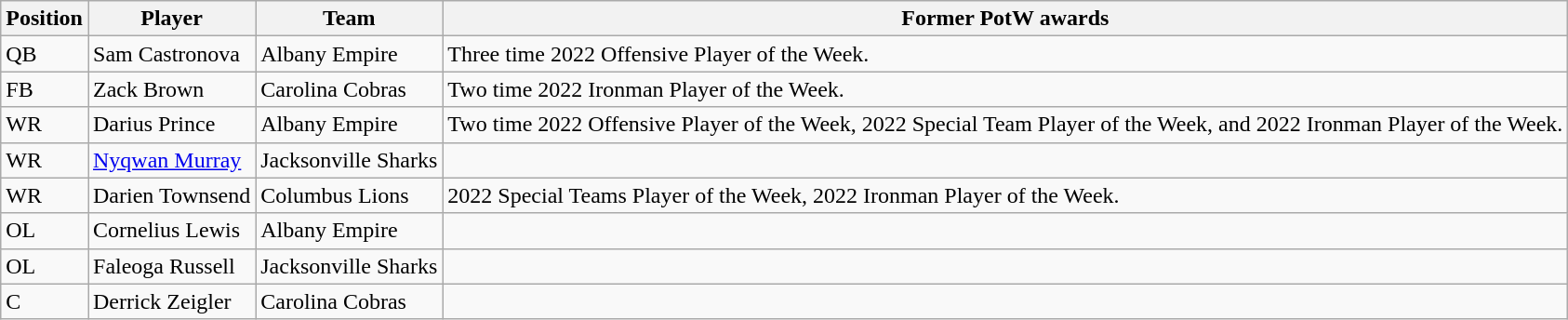<table class="wikitable">
<tr>
<th>Position</th>
<th>Player</th>
<th>Team</th>
<th>Former PotW awards</th>
</tr>
<tr>
<td>QB</td>
<td>Sam Castronova</td>
<td>Albany Empire</td>
<td>Three time 2022 Offensive Player of the Week.</td>
</tr>
<tr>
<td>FB</td>
<td>Zack Brown</td>
<td>Carolina Cobras</td>
<td>Two time 2022 Ironman Player of the Week.</td>
</tr>
<tr>
<td>WR</td>
<td>Darius Prince</td>
<td>Albany Empire</td>
<td>Two time 2022 Offensive Player of the Week, 2022 Special Team Player of the Week, and 2022 Ironman Player of the Week.</td>
</tr>
<tr>
<td>WR</td>
<td><a href='#'>Nyqwan Murray</a></td>
<td>Jacksonville Sharks</td>
<td></td>
</tr>
<tr>
<td>WR</td>
<td>Darien Townsend</td>
<td>Columbus Lions</td>
<td>2022 Special Teams Player of the Week, 2022 Ironman Player of the Week.</td>
</tr>
<tr>
<td>OL</td>
<td>Cornelius Lewis</td>
<td>Albany Empire</td>
<td></td>
</tr>
<tr>
<td>OL</td>
<td>Faleoga Russell</td>
<td>Jacksonville Sharks</td>
<td></td>
</tr>
<tr>
<td>C</td>
<td>Derrick Zeigler</td>
<td>Carolina Cobras</td>
<td></td>
</tr>
</table>
